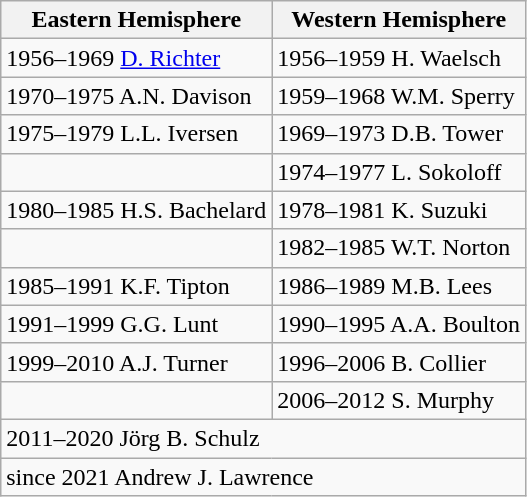<table class="wikitable">
<tr>
<th>Eastern Hemisphere</th>
<th>Western Hemisphere</th>
</tr>
<tr>
<td>1956–1969 <a href='#'>D. Richter</a></td>
<td>1956–1959 H. Waelsch</td>
</tr>
<tr>
<td>1970–1975 A.N. Davison</td>
<td>1959–1968 W.M. Sperry</td>
</tr>
<tr>
<td>1975–1979 L.L. Iversen</td>
<td>1969–1973 D.B. Tower</td>
</tr>
<tr>
<td></td>
<td>1974–1977 L. Sokoloff</td>
</tr>
<tr>
<td>1980–1985 H.S. Bachelard</td>
<td>1978–1981 K. Suzuki</td>
</tr>
<tr>
<td></td>
<td>1982–1985 W.T. Norton</td>
</tr>
<tr>
<td>1985–1991 K.F. Tipton</td>
<td>1986–1989 M.B. Lees</td>
</tr>
<tr>
<td>1991–1999 G.G. Lunt</td>
<td>1990–1995 A.A. Boulton</td>
</tr>
<tr>
<td>1999–2010 A.J. Turner</td>
<td>1996–2006 B. Collier</td>
</tr>
<tr>
<td></td>
<td>2006–2012 S. Murphy</td>
</tr>
<tr>
<td colspan="2">2011–2020 Jörg B. Schulz</td>
</tr>
<tr>
<td colspan="2">since 2021 Andrew J. Lawrence</td>
</tr>
</table>
